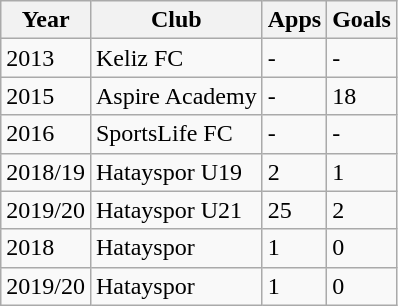<table class="wikitable">
<tr>
<th>Year</th>
<th>Club</th>
<th>Apps</th>
<th>Goals</th>
</tr>
<tr>
<td>2013</td>
<td>Keliz FC</td>
<td>-</td>
<td>-</td>
</tr>
<tr>
<td>2015</td>
<td>Aspire Academy</td>
<td>-</td>
<td>18</td>
</tr>
<tr>
<td>2016</td>
<td>SportsLife FC</td>
<td>-</td>
<td>-</td>
</tr>
<tr>
<td>2018/19</td>
<td>Hatayspor U19</td>
<td>2</td>
<td>1</td>
</tr>
<tr>
<td>2019/20</td>
<td>Hatayspor U21</td>
<td>25</td>
<td>2</td>
</tr>
<tr>
<td>2018</td>
<td>Hatayspor</td>
<td>1</td>
<td>0</td>
</tr>
<tr>
<td>2019/20</td>
<td>Hatayspor</td>
<td>1</td>
<td>0</td>
</tr>
</table>
